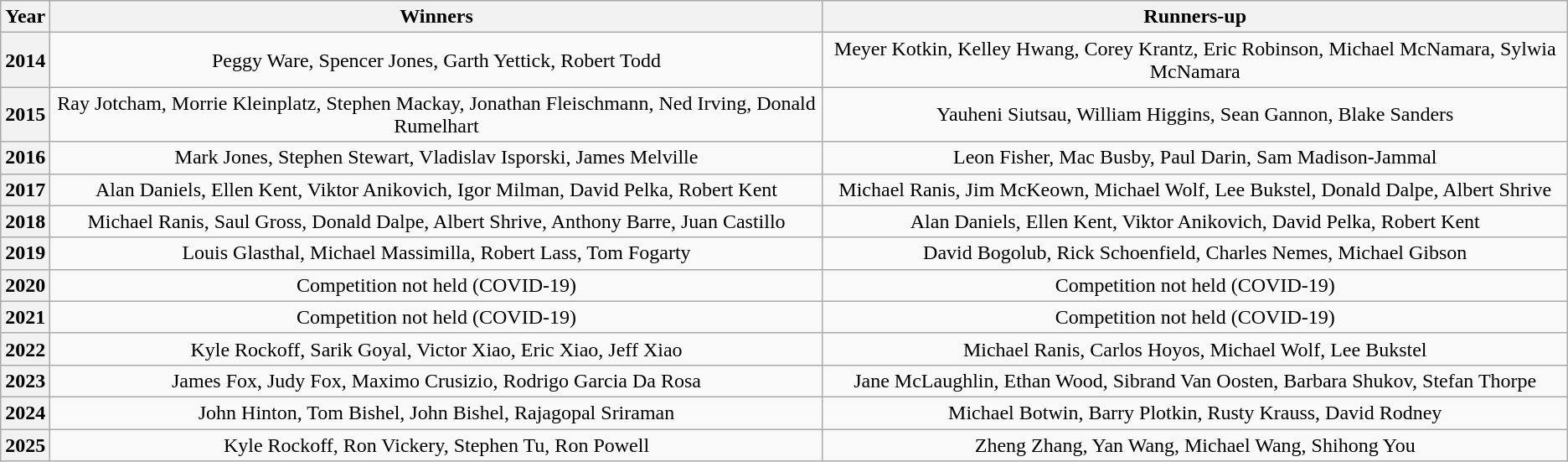<table class="sortable wikitable" style="text-align:center">
<tr>
<th>Year</th>
<th>Winners</th>
<th>Runners-up</th>
</tr>
<tr>
<th>2014</th>
<td>Peggy Ware, Spencer Jones, Garth Yettick, Robert Todd</td>
<td>Meyer Kotkin, Kelley Hwang, Corey Krantz, Eric Robinson, Michael McNamara, Sylwia McNamara</td>
</tr>
<tr>
<th>2015</th>
<td>Ray Jotcham, Morrie Kleinplatz, Stephen Mackay, Jonathan Fleischmann, Ned Irving, Donald Rumelhart</td>
<td>Yauheni Siutsau, William Higgins, Sean Gannon, Blake Sanders</td>
</tr>
<tr>
<th>2016</th>
<td>Mark Jones, Stephen Stewart, Vladislav Isporski, James Melville</td>
<td>Leon Fisher, Mac Busby, Paul Darin, Sam Madison-Jammal</td>
</tr>
<tr>
<th>2017</th>
<td>Alan Daniels, Ellen Kent, Viktor Anikovich, Igor Milman, David Pelka, Robert Kent</td>
<td>Michael Ranis, Jim McKeown, Michael Wolf, Lee Bukstel, Donald Dalpe, Albert Shrive</td>
</tr>
<tr>
<th>2018</th>
<td>Michael Ranis, Saul Gross, Donald Dalpe, Albert Shrive, Anthony Barre, Juan Castillo</td>
<td>Alan Daniels, Ellen Kent, Viktor Anikovich, David Pelka, Robert Kent</td>
</tr>
<tr>
<th>2019</th>
<td>Louis Glasthal, Michael Massimilla, Robert Lass, Tom Fogarty</td>
<td>David Bogolub, Rick Schoenfield, Charles Nemes, Michael Gibson</td>
</tr>
<tr>
<th>2020</th>
<td>Competition not held (COVID-19)</td>
<td>Competition not held (COVID-19)</td>
</tr>
<tr>
<th>2021</th>
<td>Competition not held (COVID-19)</td>
<td>Competition not held (COVID-19)</td>
</tr>
<tr>
<th>2022</th>
<td>Kyle Rockoff, Sarik Goyal, Victor Xiao, Eric Xiao, Jeff Xiao</td>
<td>Michael Ranis, Carlos Hoyos, Michael Wolf, Lee Bukstel</td>
</tr>
<tr>
<th>2023</th>
<td>James Fox, Judy Fox, Maximo Crusizio, Rodrigo Garcia Da Rosa</td>
<td>Jane McLaughlin, Ethan Wood, Sibrand Van Oosten, Barbara Shukov, Stefan Thorpe</td>
</tr>
<tr>
<th>2024</th>
<td>John Hinton, Tom Bishel, John Bishel, Rajagopal Sriraman</td>
<td>Michael Botwin, Barry Plotkin, Rusty Krauss, David Rodney</td>
</tr>
<tr>
<th>2025</th>
<td>Kyle Rockoff, Ron Vickery, Stephen Tu, Ron Powell</td>
<td>Zheng Zhang, Yan Wang, Michael Wang, Shihong You</td>
</tr>
</table>
